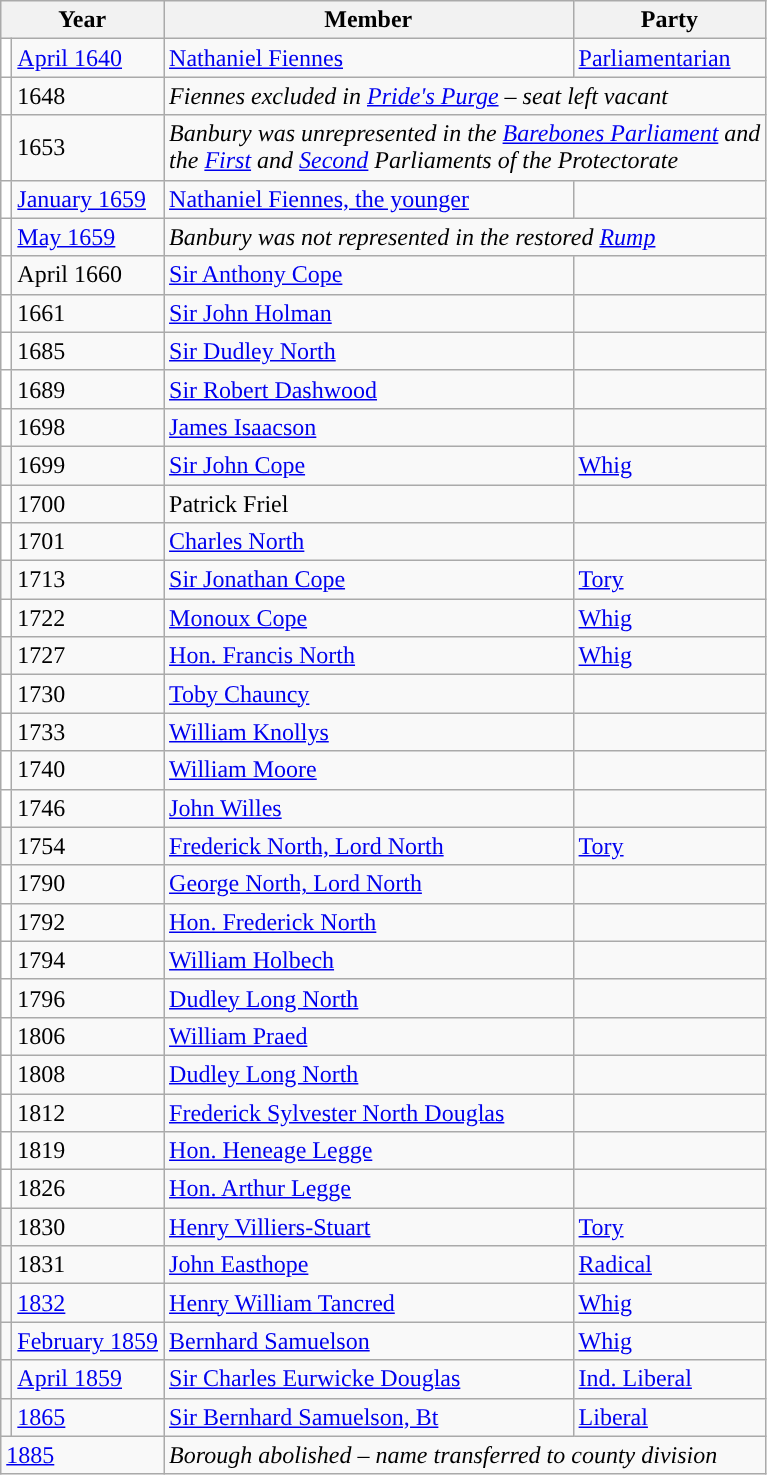<table class="wikitable">
<tr>
<th colspan="2">Year</th>
<th>Member</th>
<th>Party</th>
</tr>
<tr>
<td style="color:inherit;background-color: white"></td>
<td><a href='#'>April 1640</a></td>
<td><a href='#'>Nathaniel Fiennes</a></td>
<td><a href='#'>Parliamentarian</a></td>
</tr>
<tr>
<td style="color:inherit;background-color: white"></td>
<td>1648</td>
<td colspan="2"><em>Fiennes excluded in <a href='#'>Pride's Purge</a> – seat left vacant</em></td>
</tr>
<tr>
<td style="color:inherit;background-color: white"></td>
<td>1653</td>
<td colspan="2"><em>Banbury was unrepresented in the <a href='#'>Barebones Parliament</a> and <br>the <a href='#'>First</a> and <a href='#'>Second</a> Parliaments of the Protectorate</em></td>
</tr>
<tr>
<td style="color:inherit;background-color: white"></td>
<td><a href='#'>January 1659</a></td>
<td><a href='#'>Nathaniel Fiennes, the younger</a></td>
<td></td>
</tr>
<tr>
<td style="color:inherit;background-color: white"></td>
<td><a href='#'>May 1659</a></td>
<td colspan="2"><em>Banbury was not represented in the restored <a href='#'>Rump</a></em></td>
</tr>
<tr>
<td style="color:inherit;background-color: white"></td>
<td>April 1660</td>
<td><a href='#'>Sir Anthony Cope</a></td>
<td></td>
</tr>
<tr>
<td style="color:inherit;background-color: white"></td>
<td>1661</td>
<td><a href='#'>Sir John Holman</a></td>
<td></td>
</tr>
<tr>
<td style="color:inherit;background-color: white"></td>
<td>1685</td>
<td><a href='#'>Sir Dudley North</a></td>
<td></td>
</tr>
<tr>
<td style="color:inherit;background-color: white"></td>
<td>1689</td>
<td><a href='#'>Sir Robert Dashwood</a></td>
<td></td>
</tr>
<tr>
<td style="color:inherit;background-color: white"></td>
<td>1698</td>
<td><a href='#'>James Isaacson</a></td>
<td></td>
</tr>
<tr>
<td style="color:inherit;background-color: "></td>
<td>1699</td>
<td><a href='#'>Sir John Cope</a></td>
<td><a href='#'>Whig</a></td>
</tr>
<tr>
<td style="color:inherit;background-color: white"></td>
<td>1700</td>
<td>Patrick Friel</td>
<td></td>
</tr>
<tr>
<td style="color:inherit;background-color: white"></td>
<td>1701</td>
<td><a href='#'>Charles North</a></td>
<td></td>
</tr>
<tr>
<td style="color:inherit;background-color: "></td>
<td>1713</td>
<td><a href='#'>Sir Jonathan Cope</a></td>
<td> <a href='#'>Tory</a></td>
</tr>
<tr>
<td style="color:inherit;background-color: white"></td>
<td>1722</td>
<td><a href='#'>Monoux Cope</a></td>
<td><a href='#'>Whig</a></td>
</tr>
<tr>
<td style="color:inherit;background-color: "></td>
<td>1727</td>
<td><a href='#'>Hon. Francis North</a></td>
<td> <a href='#'>Whig</a></td>
</tr>
<tr>
<td style="color:inherit;background-color: white"></td>
<td>1730</td>
<td><a href='#'>Toby Chauncy</a></td>
<td></td>
</tr>
<tr>
<td style="color:inherit;background-color: white"></td>
<td>1733</td>
<td><a href='#'>William Knollys</a></td>
<td></td>
</tr>
<tr>
<td style="color:inherit;background-color: white"></td>
<td>1740</td>
<td><a href='#'>William Moore</a></td>
<td></td>
</tr>
<tr>
<td style="color:inherit;background-color: white"></td>
<td>1746</td>
<td><a href='#'>John Willes</a></td>
<td></td>
</tr>
<tr>
<td style="color:inherit;background-color: "></td>
<td>1754</td>
<td><a href='#'>Frederick North, Lord North</a></td>
<td><a href='#'>Tory</a></td>
</tr>
<tr>
<td style="color:inherit;background-color: white"></td>
<td>1790</td>
<td><a href='#'>George North, Lord North</a></td>
<td></td>
</tr>
<tr>
<td style="color:inherit;background-color: white"></td>
<td>1792</td>
<td><a href='#'>Hon. Frederick North</a></td>
<td></td>
</tr>
<tr>
<td style="color:inherit;background-color: white"></td>
<td>1794</td>
<td><a href='#'>William Holbech</a></td>
<td></td>
</tr>
<tr>
<td style="color:inherit;background-color: white"></td>
<td>1796</td>
<td><a href='#'>Dudley Long North</a></td>
<td></td>
</tr>
<tr>
<td style="color:inherit;background-color: white"></td>
<td>1806</td>
<td><a href='#'>William Praed</a></td>
<td></td>
</tr>
<tr>
<td style="color:inherit;background-color: white"></td>
<td>1808</td>
<td><a href='#'>Dudley Long North</a></td>
<td></td>
</tr>
<tr>
<td style="color:inherit;background-color: white"></td>
<td>1812</td>
<td><a href='#'>Frederick Sylvester North Douglas</a></td>
<td></td>
</tr>
<tr>
<td style="color:inherit;background-color: white"></td>
<td>1819</td>
<td><a href='#'>Hon. Heneage Legge</a></td>
<td></td>
</tr>
<tr>
<td style="color:inherit;background-color: white"></td>
<td>1826</td>
<td><a href='#'>Hon. Arthur Legge</a></td>
<td></td>
</tr>
<tr>
<td style="color:inherit;background-color: "></td>
<td>1830</td>
<td><a href='#'>Henry Villiers-Stuart</a></td>
<td><a href='#'>Tory</a></td>
</tr>
<tr>
<td style="color:inherit;background-color: "></td>
<td>1831</td>
<td><a href='#'>John Easthope</a></td>
<td><a href='#'>Radical</a></td>
</tr>
<tr>
<td style="color:inherit;background-color: "></td>
<td><a href='#'>1832</a></td>
<td><a href='#'>Henry William Tancred</a></td>
<td><a href='#'>Whig</a></td>
</tr>
<tr>
<td style="color:inherit;background-color: "></td>
<td><a href='#'>February 1859</a></td>
<td><a href='#'>Bernhard Samuelson</a></td>
<td><a href='#'>Whig</a></td>
</tr>
<tr>
<td style="color:inherit;background-color: "></td>
<td><a href='#'>April 1859</a></td>
<td><a href='#'>Sir Charles Eurwicke Douglas</a></td>
<td><a href='#'>Ind. Liberal</a></td>
</tr>
<tr>
<td style="color:inherit;background-color: "></td>
<td><a href='#'>1865</a></td>
<td><a href='#'>Sir Bernhard Samuelson, Bt</a></td>
<td><a href='#'>Liberal</a></td>
</tr>
<tr>
<td colspan="2"><a href='#'>1885</a></td>
<td colspan="2"><em>Borough abolished – name transferred to county division</em></td>
</tr>
</table>
